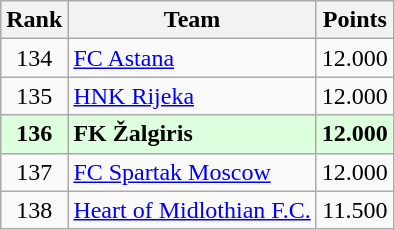<table class="wikitable" style="text-align: center;">
<tr>
<th>Rank</th>
<th>Team</th>
<th>Points</th>
</tr>
<tr>
<td>134</td>
<td align="left"> <a href='#'>FC Astana</a></td>
<td>12.000</td>
</tr>
<tr>
<td>135</td>
<td align="left"> <a href='#'>HNK Rijeka</a></td>
<td>12.000</td>
</tr>
<tr bgcolor="#ddffdd" style="font-weight:bold">
<td>136</td>
<td align="left"> FK Žalgiris</td>
<td>12.000</td>
</tr>
<tr>
<td>137</td>
<td align="left"> <a href='#'>FC Spartak Moscow</a></td>
<td>12.000</td>
</tr>
<tr>
<td>138</td>
<td align="left"> <a href='#'>Heart of Midlothian F.C.</a></td>
<td>11.500</td>
</tr>
</table>
